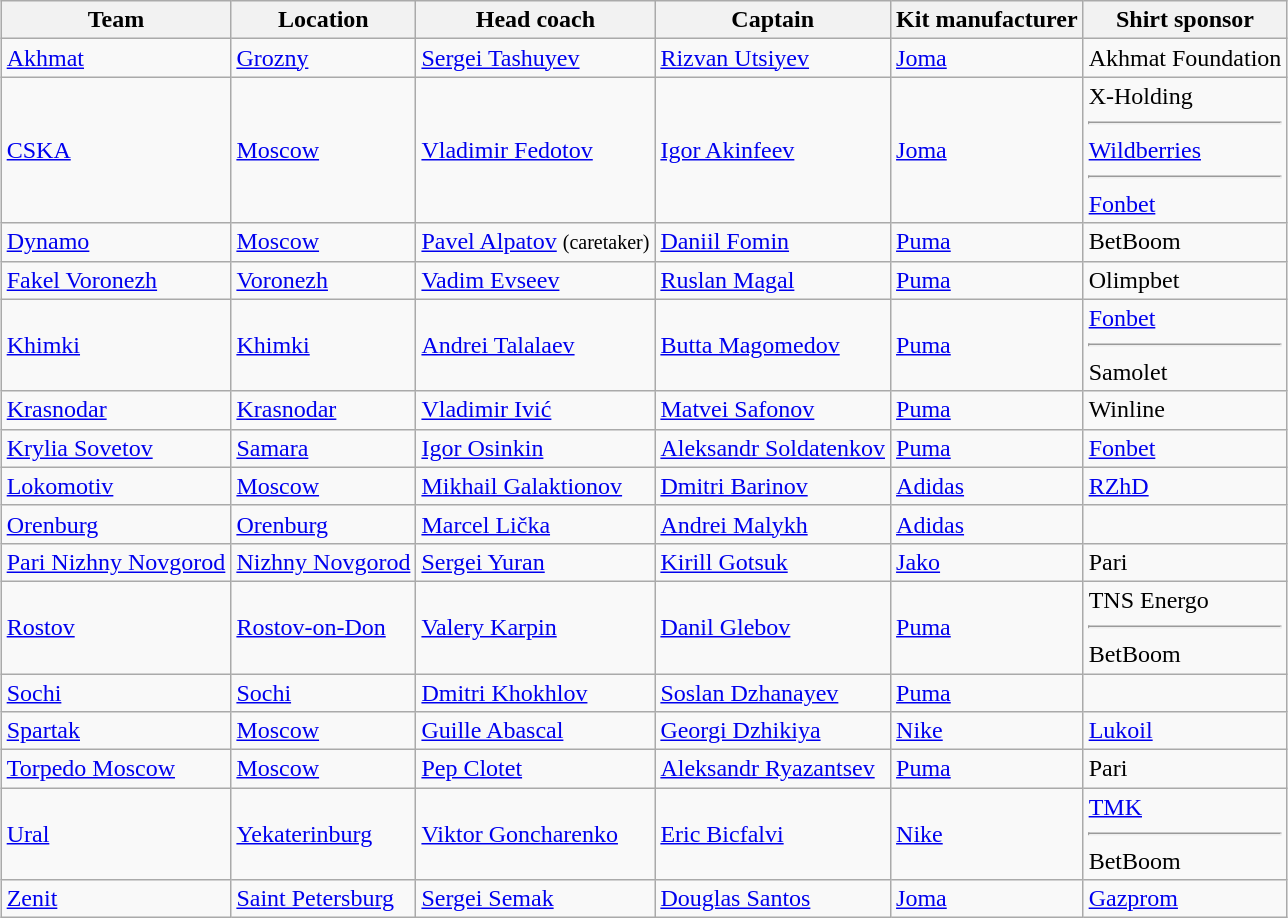<table class="wikitable sortable" style="text-align:left;margin: 1em auto;">
<tr>
<th>Team</th>
<th>Location</th>
<th>Head coach</th>
<th>Captain</th>
<th>Kit manufacturer</th>
<th>Shirt sponsor</th>
</tr>
<tr>
<td><a href='#'>Akhmat</a></td>
<td><a href='#'>Grozny</a></td>
<td> <a href='#'>Sergei Tashuyev</a></td>
<td> <a href='#'>Rizvan Utsiyev</a></td>
<td> <a href='#'>Joma</a></td>
<td>Akhmat Foundation</td>
</tr>
<tr>
<td><a href='#'>CSKA</a></td>
<td><a href='#'>Moscow</a></td>
<td> <a href='#'>Vladimir Fedotov</a></td>
<td> <a href='#'>Igor Akinfeev</a></td>
<td> <a href='#'>Joma</a></td>
<td>X-Holding<hr><a href='#'>Wildberries</a><hr><a href='#'>Fonbet</a></td>
</tr>
<tr>
<td><a href='#'>Dynamo</a></td>
<td><a href='#'>Moscow</a></td>
<td> <a href='#'>Pavel Alpatov</a> <small>(caretaker)</small></td>
<td> <a href='#'>Daniil Fomin</a></td>
<td> <a href='#'>Puma</a></td>
<td>BetBoom</td>
</tr>
<tr>
<td><a href='#'>Fakel Voronezh</a></td>
<td><a href='#'>Voronezh</a></td>
<td> <a href='#'>Vadim Evseev</a></td>
<td> <a href='#'>Ruslan Magal</a></td>
<td> <a href='#'>Puma</a></td>
<td>Olimpbet</td>
</tr>
<tr>
<td><a href='#'>Khimki</a></td>
<td><a href='#'>Khimki</a></td>
<td> <a href='#'>Andrei Talalaev</a></td>
<td> <a href='#'>Butta Magomedov</a></td>
<td> <a href='#'>Puma</a></td>
<td><a href='#'>Fonbet</a><hr>Samolet</td>
</tr>
<tr>
<td><a href='#'>Krasnodar</a></td>
<td><a href='#'>Krasnodar</a></td>
<td> <a href='#'>Vladimir Ivić</a></td>
<td> <a href='#'>Matvei Safonov</a></td>
<td> <a href='#'>Puma</a></td>
<td>Winline</td>
</tr>
<tr>
<td><a href='#'>Krylia Sovetov</a></td>
<td><a href='#'>Samara</a></td>
<td> <a href='#'>Igor Osinkin</a></td>
<td> <a href='#'>Aleksandr Soldatenkov</a></td>
<td> <a href='#'>Puma</a></td>
<td><a href='#'>Fonbet</a></td>
</tr>
<tr>
<td><a href='#'>Lokomotiv</a></td>
<td><a href='#'>Moscow</a></td>
<td> <a href='#'>Mikhail Galaktionov</a></td>
<td> <a href='#'>Dmitri Barinov</a></td>
<td> <a href='#'>Adidas</a></td>
<td><a href='#'>RZhD</a></td>
</tr>
<tr>
<td><a href='#'>Orenburg</a></td>
<td><a href='#'>Orenburg</a></td>
<td> <a href='#'>Marcel Lička</a></td>
<td> <a href='#'>Andrei Malykh</a></td>
<td> <a href='#'>Adidas</a></td>
<td></td>
</tr>
<tr>
<td><a href='#'>Pari Nizhny Novgorod</a></td>
<td><a href='#'>Nizhny Novgorod</a></td>
<td> <a href='#'>Sergei Yuran</a></td>
<td> <a href='#'>Kirill Gotsuk</a></td>
<td> <a href='#'>Jako</a></td>
<td>Pari</td>
</tr>
<tr>
<td><a href='#'>Rostov</a></td>
<td><a href='#'>Rostov-on-Don</a></td>
<td> <a href='#'>Valery Karpin</a></td>
<td> <a href='#'>Danil Glebov</a></td>
<td> <a href='#'>Puma</a></td>
<td>TNS Energo<hr>BetBoom</td>
</tr>
<tr>
<td><a href='#'>Sochi</a></td>
<td><a href='#'>Sochi</a></td>
<td> <a href='#'>Dmitri Khokhlov</a> </td>
<td> <a href='#'>Soslan Dzhanayev</a></td>
<td> <a href='#'>Puma</a></td>
<td></td>
</tr>
<tr>
<td><a href='#'>Spartak</a></td>
<td><a href='#'>Moscow</a></td>
<td> <a href='#'>Guille Abascal</a></td>
<td> <a href='#'>Georgi Dzhikiya</a></td>
<td> <a href='#'>Nike</a></td>
<td><a href='#'>Lukoil</a></td>
</tr>
<tr>
<td><a href='#'>Torpedo Moscow</a></td>
<td><a href='#'>Moscow</a></td>
<td> <a href='#'>Pep Clotet</a></td>
<td> <a href='#'>Aleksandr Ryazantsev</a></td>
<td> <a href='#'>Puma</a></td>
<td>Pari</td>
</tr>
<tr>
<td><a href='#'>Ural</a></td>
<td><a href='#'>Yekaterinburg</a></td>
<td> <a href='#'>Viktor Goncharenko</a></td>
<td> <a href='#'>Eric Bicfalvi</a></td>
<td> <a href='#'>Nike</a></td>
<td><a href='#'>TMK</a><hr>BetBoom</td>
</tr>
<tr>
<td><a href='#'>Zenit</a></td>
<td><a href='#'>Saint Petersburg</a></td>
<td> <a href='#'>Sergei Semak</a></td>
<td> <a href='#'>Douglas Santos</a></td>
<td> <a href='#'>Joma</a></td>
<td><a href='#'>Gazprom</a></td>
</tr>
</table>
